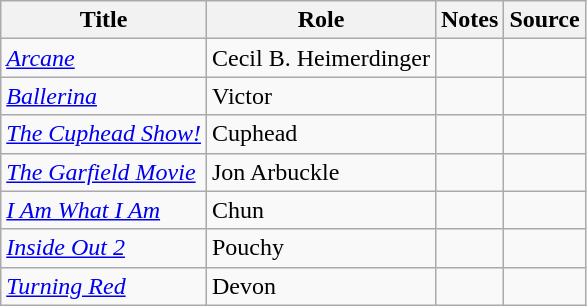<table class="wikitable sortable plainrowheaders">
<tr>
<th>Title</th>
<th>Role</th>
<th class="unsortable">Notes</th>
<th class="unsortable">Source</th>
</tr>
<tr>
<td><em><a href='#'>Arcane</a></em></td>
<td>Cecil B. Heimerdinger</td>
<td></td>
<td></td>
</tr>
<tr>
<td><em><a href='#'>Ballerina</a></em></td>
<td>Victor</td>
<td></td>
<td></td>
</tr>
<tr>
<td><em><a href='#'>The Cuphead Show!</a></em></td>
<td>Cuphead</td>
<td></td>
<td></td>
</tr>
<tr>
<td><em><a href='#'>The Garfield Movie</a></em></td>
<td>Jon Arbuckle</td>
<td></td>
<td></td>
</tr>
<tr>
<td><em><a href='#'>I Am What I Am</a></em></td>
<td>Chun</td>
<td></td>
<td></td>
</tr>
<tr>
<td><em><a href='#'>Inside Out 2</a></em></td>
<td>Pouchy</td>
<td></td>
<td></td>
</tr>
<tr>
<td><em><a href='#'>Turning Red</a></em></td>
<td>Devon</td>
<td></td>
<td></td>
</tr>
</table>
